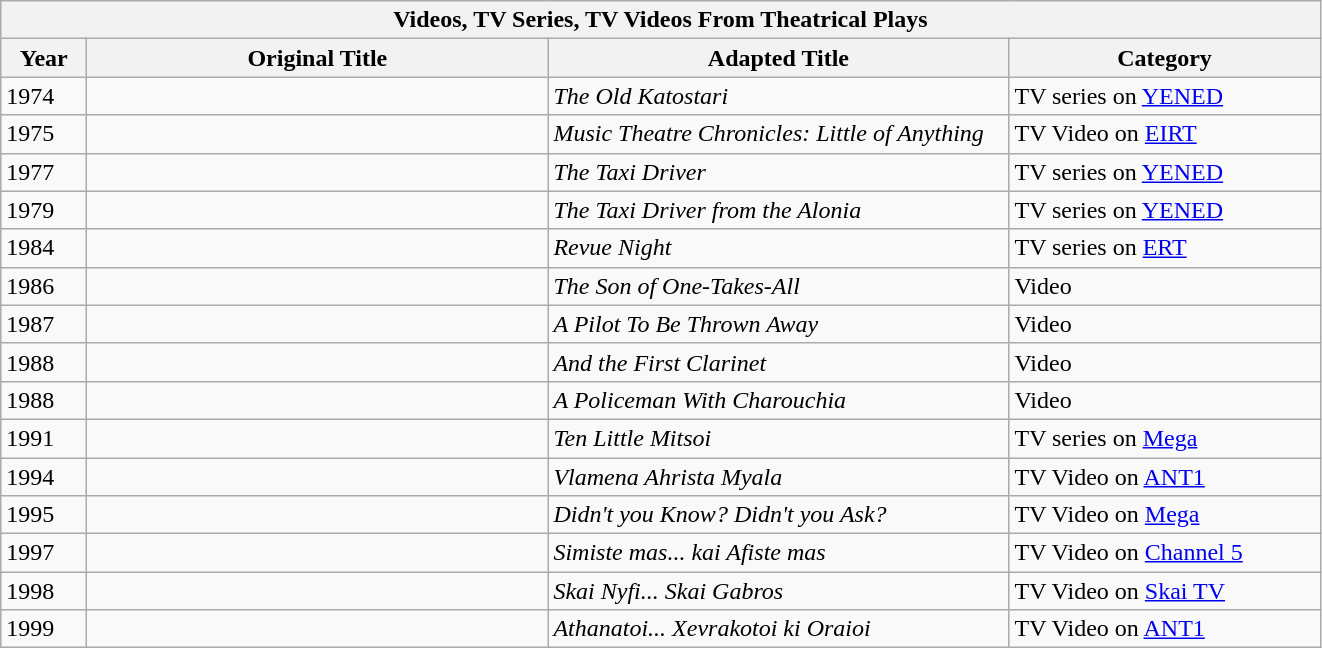<table class="wikitable">
<tr>
<th colspan="5" align="center">Videos, TV Series, TV Videos From Theatrical Plays</th>
</tr>
<tr>
<th>Year</th>
<th>Original Title</th>
<th>Adapted Title</th>
<th>Category</th>
</tr>
<tr>
<td width="50px">1974</td>
<td width="300px"><em></em></td>
<td width="300px"><em>The Old Katostari</em></td>
<td width="200px">TV series on <a href='#'>YENED</a></td>
</tr>
<tr>
<td>1975</td>
<td><em></em></td>
<td><em>Music Theatre Chronicles: Little of Anything</em></td>
<td>TV Video on <a href='#'>EIRT</a></td>
</tr>
<tr>
<td>1977</td>
<td><em></em></td>
<td><em>The Taxi Driver</em></td>
<td>TV series on <a href='#'>YENED</a></td>
</tr>
<tr>
<td>1979</td>
<td><em></em></td>
<td><em>The Taxi Driver from the Alonia</em></td>
<td>TV series on <a href='#'>YENED</a></td>
</tr>
<tr>
<td>1984</td>
<td><em></em></td>
<td><em>Revue Night</em></td>
<td>TV series on <a href='#'>ERT</a></td>
</tr>
<tr>
<td>1986</td>
<td><em></em></td>
<td><em>The Son of One-Takes-All</em></td>
<td>Video</td>
</tr>
<tr>
<td>1987</td>
<td><em></em></td>
<td><em>A Pilot To Be Thrown Away</em></td>
<td>Video</td>
</tr>
<tr>
<td>1988</td>
<td><em></em></td>
<td><em>And the First Clarinet</em></td>
<td>Video</td>
</tr>
<tr>
<td>1988</td>
<td><em></em></td>
<td><em>A Policeman With Charouchia</em></td>
<td>Video</td>
</tr>
<tr>
<td>1991</td>
<td><em></em></td>
<td><em>Ten Little Mitsoi</em></td>
<td>TV series on <a href='#'>Mega</a></td>
</tr>
<tr>
<td>1994</td>
<td><em></em></td>
<td><em>Vlamena Ahrista Myala</em></td>
<td>TV Video on <a href='#'>ANT1</a></td>
</tr>
<tr>
<td>1995</td>
<td><em></em></td>
<td><em>Didn't you Know? Didn't you Ask?</em></td>
<td>TV Video on <a href='#'>Mega</a></td>
</tr>
<tr>
<td>1997</td>
<td><em></em></td>
<td><em>Simiste mas... kai Afiste mas</em></td>
<td>TV Video on <a href='#'>Channel 5</a></td>
</tr>
<tr>
<td>1998</td>
<td><em></em></td>
<td><em>Skai Nyfi... Skai Gabros</em></td>
<td>TV Video on <a href='#'>Skai TV</a></td>
</tr>
<tr>
<td>1999</td>
<td><em></em></td>
<td><em>Athanatoi... Χevrakotoi ki Οraioi</em></td>
<td>TV Video on <a href='#'>ANT1</a></td>
</tr>
</table>
